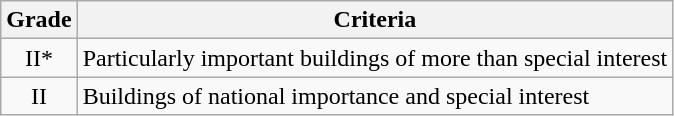<table class="wikitable">
<tr>
<th>Grade</th>
<th>Criteria</th>
</tr>
<tr>
<td align="center" >II*</td>
<td>Particularly important buildings of more than special interest</td>
</tr>
<tr>
<td align="center" >II</td>
<td>Buildings of national importance and special interest</td>
</tr>
</table>
